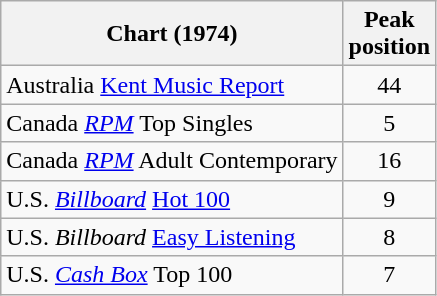<table class="wikitable sortable">
<tr>
<th>Chart (1974)</th>
<th>Peak<br>position</th>
</tr>
<tr>
<td>Australia <a href='#'>Kent Music Report</a></td>
<td style="text-align:center;">44</td>
</tr>
<tr>
<td>Canada <a href='#'><em>RPM</em></a> Top Singles</td>
<td style="text-align:center;">5</td>
</tr>
<tr>
<td>Canada <a href='#'><em>RPM</em></a> Adult Contemporary</td>
<td style="text-align:center;">16</td>
</tr>
<tr>
<td>U.S. <em><a href='#'>Billboard</a></em> <a href='#'>Hot 100</a></td>
<td style="text-align:center;">9</td>
</tr>
<tr>
<td>U.S. <em>Billboard</em> <a href='#'>Easy Listening</a></td>
<td style="text-align:center;">8</td>
</tr>
<tr>
<td align="left">U.S. <em><a href='#'>Cash Box</a></em> Top 100</td>
<td style="text-align:center;">7</td>
</tr>
</table>
